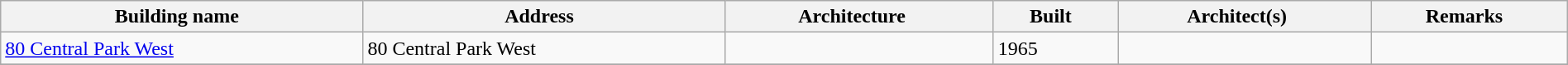<table class="wikitable sortable" style="width:100%">
<tr>
<th width="*"><strong>Building name</strong>  </th>
<th width="*"><strong>Address</strong>  </th>
<th width="*"><strong>Architecture</strong>   </th>
<th width="*"><strong>Built</strong>  </th>
<th width="*"><strong>Architect(s)</strong>   </th>
<th width="*"><strong>Remarks</strong>  </th>
</tr>
<tr ->
<td><a href='#'>80 Central Park West</a></td>
<td>80 Central Park West</td>
<td></td>
<td>1965</td>
<td></td>
<td></td>
</tr>
<tr ->
</tr>
</table>
